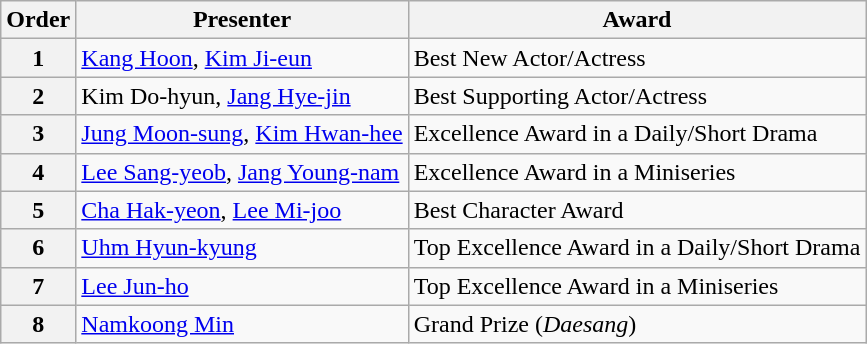<table class="wikitable">
<tr>
<th>Order</th>
<th>Presenter</th>
<th>Award</th>
</tr>
<tr>
<th>1</th>
<td><a href='#'>Kang Hoon</a>, <a href='#'>Kim Ji-eun</a></td>
<td>Best New Actor/Actress</td>
</tr>
<tr>
<th>2</th>
<td>Kim Do-hyun, <a href='#'>Jang Hye-jin</a></td>
<td>Best Supporting Actor/Actress</td>
</tr>
<tr>
<th>3</th>
<td><a href='#'>Jung Moon-sung</a>, <a href='#'>Kim Hwan-hee</a></td>
<td>Excellence Award in a Daily/Short Drama</td>
</tr>
<tr>
<th>4</th>
<td><a href='#'>Lee Sang-yeob</a>, <a href='#'>Jang Young-nam</a></td>
<td>Excellence Award in a Miniseries</td>
</tr>
<tr>
<th>5</th>
<td><a href='#'>Cha Hak-yeon</a>, <a href='#'>Lee Mi-joo</a></td>
<td>Best Character Award</td>
</tr>
<tr>
<th>6</th>
<td><a href='#'>Uhm Hyun-kyung</a></td>
<td>Top Excellence Award in a Daily/Short Drama</td>
</tr>
<tr>
<th>7</th>
<td><a href='#'>Lee Jun-ho</a></td>
<td>Top Excellence Award in a Miniseries</td>
</tr>
<tr>
<th>8</th>
<td><a href='#'>Namkoong Min</a></td>
<td>Grand Prize (<em>Daesang</em>)</td>
</tr>
</table>
